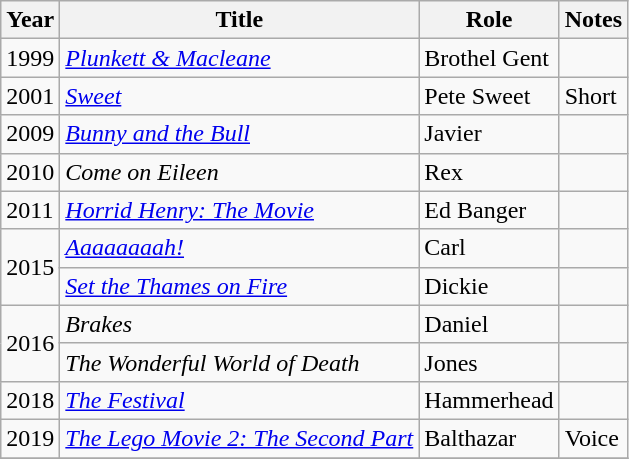<table class="wikitable">
<tr>
<th>Year</th>
<th>Title</th>
<th>Role</th>
<th>Notes</th>
</tr>
<tr>
<td>1999</td>
<td><em><a href='#'>Plunkett & Macleane</a></em></td>
<td>Brothel Gent</td>
<td></td>
</tr>
<tr>
<td>2001</td>
<td><em><a href='#'>Sweet</a></em></td>
<td>Pete Sweet</td>
<td>Short</td>
</tr>
<tr>
<td>2009</td>
<td><em><a href='#'>Bunny and the Bull</a></em></td>
<td>Javier</td>
<td></td>
</tr>
<tr>
<td>2010</td>
<td><em>Come on Eileen</em></td>
<td>Rex</td>
<td></td>
</tr>
<tr>
<td>2011</td>
<td><em><a href='#'>Horrid Henry: The Movie</a></em></td>
<td>Ed Banger</td>
<td></td>
</tr>
<tr>
<td rowspan="2">2015</td>
<td><em><a href='#'>Aaaaaaaah!</a></em></td>
<td>Carl</td>
<td></td>
</tr>
<tr>
<td><em><a href='#'>Set the Thames on Fire</a></em></td>
<td>Dickie</td>
<td></td>
</tr>
<tr>
<td rowspan="2">2016</td>
<td><em>Brakes</em></td>
<td>Daniel</td>
<td></td>
</tr>
<tr>
<td><em>The Wonderful World of Death</em></td>
<td>Jones</td>
<td></td>
</tr>
<tr>
<td>2018</td>
<td><em><a href='#'>The Festival</a></em></td>
<td>Hammerhead</td>
<td></td>
</tr>
<tr>
<td>2019</td>
<td><em><a href='#'>The Lego Movie 2: The Second Part</a></em></td>
<td>Balthazar</td>
<td>Voice</td>
</tr>
<tr>
</tr>
</table>
